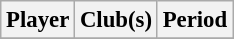<table class="wikitable collapsible collapsed" style="text-align:center;font-size:95%">
<tr>
<th scope="col">Player</th>
<th scope="col" class="unsortable">Club(s)</th>
<th scope="col">Period</th>
</tr>
<tr>
</tr>
</table>
